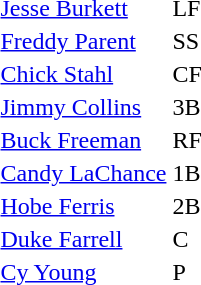<table>
<tr>
<td><a href='#'>Jesse Burkett</a></td>
<td>LF</td>
</tr>
<tr>
<td><a href='#'>Freddy Parent</a></td>
<td>SS</td>
</tr>
<tr>
<td><a href='#'>Chick Stahl</a></td>
<td>CF</td>
</tr>
<tr>
<td><a href='#'>Jimmy Collins</a></td>
<td>3B</td>
</tr>
<tr>
<td><a href='#'>Buck Freeman</a></td>
<td>RF</td>
</tr>
<tr>
<td><a href='#'>Candy LaChance</a></td>
<td>1B</td>
</tr>
<tr>
<td><a href='#'>Hobe Ferris</a></td>
<td>2B</td>
</tr>
<tr>
<td><a href='#'>Duke Farrell</a></td>
<td>C</td>
</tr>
<tr>
<td><a href='#'>Cy Young</a></td>
<td>P</td>
</tr>
</table>
